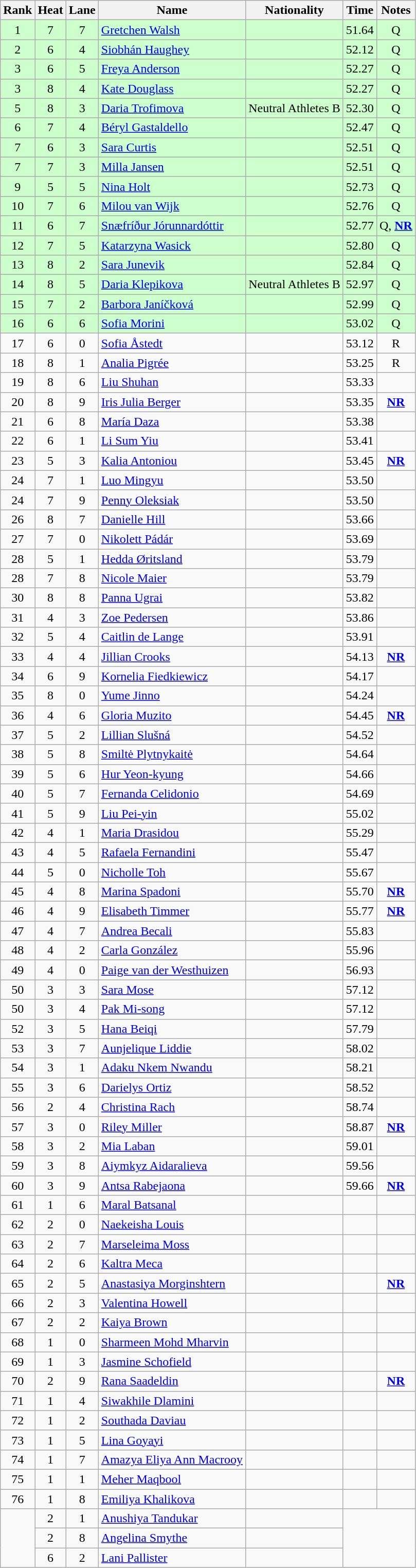<table class="wikitable sortable" style="text-align:center">
<tr>
<th>Rank</th>
<th>Heat</th>
<th>Lane</th>
<th>Name</th>
<th>Nationality</th>
<th>Time</th>
<th>Notes</th>
</tr>
<tr bgcolor=ccffcc>
<td>1</td>
<td>7</td>
<td>7</td>
<td align=left><a href='#'>Gretchen Walsh</a></td>
<td align=left></td>
<td>51.64</td>
<td>Q</td>
</tr>
<tr bgcolor=ccffcc>
<td>2</td>
<td>6</td>
<td>4</td>
<td align=left><a href='#'>Siobhán Haughey</a></td>
<td align=left></td>
<td>52.12</td>
<td>Q</td>
</tr>
<tr bgcolor=ccffcc>
<td>3</td>
<td>6</td>
<td>5</td>
<td align=left><a href='#'>Freya Anderson</a></td>
<td align=left></td>
<td>52.27</td>
<td>Q</td>
</tr>
<tr bgcolor=ccffcc>
<td>3</td>
<td>8</td>
<td>4</td>
<td align=left><a href='#'>Kate Douglass</a></td>
<td align=left></td>
<td>52.27</td>
<td>Q</td>
</tr>
<tr bgcolor=ccffcc>
<td>5</td>
<td>8</td>
<td>3</td>
<td align=left><a href='#'>Daria Trofimova</a></td>
<td align=left> Neutral Athletes B</td>
<td>52.30</td>
<td>Q</td>
</tr>
<tr bgcolor=ccffcc>
<td>6</td>
<td>7</td>
<td>4</td>
<td align=left><a href='#'>Béryl Gastaldello</a></td>
<td align=left></td>
<td>52.47</td>
<td>Q</td>
</tr>
<tr bgcolor=ccffcc>
<td>7</td>
<td>6</td>
<td>3</td>
<td align=left><a href='#'>Sara Curtis</a></td>
<td align=left></td>
<td>52.51</td>
<td>Q</td>
</tr>
<tr bgcolor=ccffcc>
<td>7</td>
<td>7</td>
<td>3</td>
<td align=left><a href='#'>Milla Jansen</a></td>
<td align=left></td>
<td>52.51</td>
<td>Q</td>
</tr>
<tr bgcolor=ccffcc>
<td>9</td>
<td>5</td>
<td>5</td>
<td align=left><a href='#'>Nina Holt</a></td>
<td align=left></td>
<td>52.73</td>
<td>Q</td>
</tr>
<tr bgcolor=ccffcc>
<td>10</td>
<td>7</td>
<td>6</td>
<td align=left><a href='#'>Milou van Wijk</a></td>
<td align=left></td>
<td>52.76</td>
<td>Q</td>
</tr>
<tr bgcolor=ccffcc>
<td>11</td>
<td>6</td>
<td>7</td>
<td align=left><a href='#'>Snæfríður Jórunnardóttir</a></td>
<td align=left></td>
<td>52.77</td>
<td>Q, <strong><a href='#'>NR</a></strong></td>
</tr>
<tr bgcolor=ccffcc>
<td>12</td>
<td>7</td>
<td>5</td>
<td align=left><a href='#'>Katarzyna Wasick</a></td>
<td align=left></td>
<td>52.80</td>
<td>Q</td>
</tr>
<tr bgcolor=ccffcc>
<td>13</td>
<td>8</td>
<td>2</td>
<td align=left><a href='#'>Sara Junevik</a></td>
<td align=left></td>
<td>52.84</td>
<td>Q</td>
</tr>
<tr bgcolor=ccffcc>
<td>14</td>
<td>8</td>
<td>5</td>
<td align=left><a href='#'>Daria Klepikova</a></td>
<td align=left> Neutral Athletes B</td>
<td>52.97</td>
<td>Q</td>
</tr>
<tr bgcolor=ccffcc>
<td>15</td>
<td>7</td>
<td>2</td>
<td align=left><a href='#'>Barbora Janíčková</a></td>
<td align=left></td>
<td>52.99</td>
<td>Q</td>
</tr>
<tr bgcolor=ccffcc>
<td>16</td>
<td>6</td>
<td>6</td>
<td align=left><a href='#'>Sofia Morini</a></td>
<td align=left></td>
<td>53.02</td>
<td>Q</td>
</tr>
<tr>
<td>17</td>
<td>6</td>
<td>0</td>
<td align=left><a href='#'>Sofia Åstedt</a></td>
<td align=left></td>
<td>53.12</td>
<td>R</td>
</tr>
<tr>
<td>18</td>
<td>8</td>
<td>1</td>
<td align=left><a href='#'>Analia Pigrée</a></td>
<td align=left></td>
<td>53.25</td>
<td>R</td>
</tr>
<tr>
<td>19</td>
<td>8</td>
<td>6</td>
<td align=left><a href='#'>Liu Shuhan</a></td>
<td align=left></td>
<td>53.33</td>
<td></td>
</tr>
<tr>
<td>20</td>
<td>8</td>
<td>9</td>
<td align=left><a href='#'>Iris Julia Berger</a></td>
<td align=left></td>
<td>53.35</td>
<td><strong><a href='#'>NR</a></strong></td>
</tr>
<tr>
<td>21</td>
<td>6</td>
<td>8</td>
<td align=left><a href='#'>María Daza</a></td>
<td align=left></td>
<td>53.38</td>
<td></td>
</tr>
<tr>
<td>22</td>
<td>6</td>
<td>1</td>
<td align=left><a href='#'>Li Sum Yiu</a></td>
<td align=left></td>
<td>53.41</td>
<td></td>
</tr>
<tr>
<td>23</td>
<td>5</td>
<td>3</td>
<td align=left><a href='#'>Kalia Antoniou</a></td>
<td align=left></td>
<td>53.45</td>
<td><strong><a href='#'>NR</a></strong></td>
</tr>
<tr>
<td>24</td>
<td>7</td>
<td>1</td>
<td align=left><a href='#'>Luo Mingyu</a></td>
<td align=left></td>
<td>53.50</td>
<td></td>
</tr>
<tr>
<td>24</td>
<td>7</td>
<td>9</td>
<td align=left><a href='#'>Penny Oleksiak</a></td>
<td align=left></td>
<td>53.50</td>
<td></td>
</tr>
<tr>
<td>26</td>
<td>8</td>
<td>7</td>
<td align=left><a href='#'>Danielle Hill</a></td>
<td align=left></td>
<td>53.66</td>
<td></td>
</tr>
<tr>
<td>27</td>
<td>7</td>
<td>0</td>
<td align=left><a href='#'>Nikolett Pádár</a></td>
<td align=left></td>
<td>53.69</td>
<td></td>
</tr>
<tr>
<td>28</td>
<td>5</td>
<td>1</td>
<td align=left><a href='#'>Hedda Øritsland</a></td>
<td align=left></td>
<td>53.79</td>
<td></td>
</tr>
<tr>
<td>28</td>
<td>7</td>
<td>8</td>
<td align=left><a href='#'>Nicole Maier</a></td>
<td align=left></td>
<td>53.79</td>
<td></td>
</tr>
<tr>
<td>30</td>
<td>8</td>
<td>8</td>
<td align=left><a href='#'>Panna Ugrai</a></td>
<td align=left></td>
<td>53.82</td>
<td></td>
</tr>
<tr>
<td>31</td>
<td>4</td>
<td>3</td>
<td align=left><a href='#'>Zoe Pedersen</a></td>
<td align=left></td>
<td>53.86</td>
<td></td>
</tr>
<tr>
<td>32</td>
<td>5</td>
<td>4</td>
<td align=left><a href='#'>Caitlin de Lange</a></td>
<td align=left></td>
<td>53.91</td>
<td></td>
</tr>
<tr>
<td>33</td>
<td>4</td>
<td>4</td>
<td align=left><a href='#'>Jillian Crooks</a></td>
<td align=left></td>
<td>54.13</td>
<td><strong><a href='#'>NR</a></strong></td>
</tr>
<tr>
<td>34</td>
<td>6</td>
<td>9</td>
<td align=left><a href='#'>Kornelia Fiedkiewicz</a></td>
<td align=left></td>
<td>54.17</td>
<td></td>
</tr>
<tr>
<td>35</td>
<td>8</td>
<td>0</td>
<td align=left><a href='#'>Yume Jinno</a></td>
<td align=left></td>
<td>54.24</td>
<td></td>
</tr>
<tr>
<td>36</td>
<td>4</td>
<td>6</td>
<td align=left><a href='#'>Gloria Muzito</a></td>
<td align=left></td>
<td>54.45</td>
<td><strong><a href='#'>NR</a></strong></td>
</tr>
<tr>
<td>37</td>
<td>5</td>
<td>2</td>
<td align=left><a href='#'>Lillian Slušná</a></td>
<td align=left></td>
<td>54.52</td>
<td></td>
</tr>
<tr>
<td>38</td>
<td>5</td>
<td>8</td>
<td align=left><a href='#'>Smiltė Plytnykaitė</a></td>
<td align=left></td>
<td>54.64</td>
<td></td>
</tr>
<tr>
<td>39</td>
<td>5</td>
<td>6</td>
<td align=left><a href='#'>Hur Yeon-kyung</a></td>
<td align=left></td>
<td>54.66</td>
<td></td>
</tr>
<tr>
<td>40</td>
<td>5</td>
<td>7</td>
<td align=left><a href='#'>Fernanda Celidonio</a></td>
<td align=left></td>
<td>54.69</td>
<td></td>
</tr>
<tr>
<td>41</td>
<td>5</td>
<td>9</td>
<td align=left><a href='#'>Liu Pei-yin</a></td>
<td align=left></td>
<td>55.02</td>
<td></td>
</tr>
<tr>
<td>42</td>
<td>4</td>
<td>1</td>
<td align=left><a href='#'>Maria Drasidou</a></td>
<td align=left></td>
<td>55.29</td>
<td></td>
</tr>
<tr>
<td>43</td>
<td>4</td>
<td>5</td>
<td align=left><a href='#'>Rafaela Fernandini</a></td>
<td align=left></td>
<td>55.47</td>
<td></td>
</tr>
<tr>
<td>44</td>
<td>5</td>
<td>0</td>
<td align=left><a href='#'>Nicholle Toh</a></td>
<td align=left></td>
<td>55.67</td>
<td></td>
</tr>
<tr>
<td>45</td>
<td>4</td>
<td>8</td>
<td align=left><a href='#'>Marina Spadoni</a></td>
<td align=left></td>
<td>55.70</td>
<td><strong><a href='#'>NR</a></strong></td>
</tr>
<tr>
<td>46</td>
<td>4</td>
<td>9</td>
<td align=left><a href='#'>Elisabeth Timmer</a></td>
<td align=left></td>
<td>55.77</td>
<td><strong><a href='#'>NR</a></strong></td>
</tr>
<tr>
<td>47</td>
<td>4</td>
<td>7</td>
<td align=left><a href='#'>Andrea Becali</a></td>
<td align=left></td>
<td>55.83</td>
<td></td>
</tr>
<tr>
<td>48</td>
<td>4</td>
<td>2</td>
<td align=left><a href='#'>Carla González</a></td>
<td align=left></td>
<td>55.96</td>
<td></td>
</tr>
<tr>
<td>49</td>
<td>4</td>
<td>0</td>
<td align=left><a href='#'>Paige van der Westhuizen</a></td>
<td align=left></td>
<td>56.93</td>
<td></td>
</tr>
<tr>
<td>50</td>
<td>3</td>
<td>3</td>
<td align=left><a href='#'>Sara Mose</a></td>
<td align=left></td>
<td>57.12</td>
<td></td>
</tr>
<tr>
<td>50</td>
<td>3</td>
<td>4</td>
<td align=left><a href='#'>Pak Mi-song</a></td>
<td align=left></td>
<td>57.12</td>
<td></td>
</tr>
<tr>
<td>52</td>
<td>3</td>
<td>5</td>
<td align=left><a href='#'>Hana Beiqi</a></td>
<td align=left></td>
<td>57.79</td>
<td></td>
</tr>
<tr>
<td>53</td>
<td>3</td>
<td>7</td>
<td align=left><a href='#'>Aunjelique Liddie</a></td>
<td align=left></td>
<td>58.02</td>
<td></td>
</tr>
<tr>
<td>54</td>
<td>3</td>
<td>1</td>
<td align=left><a href='#'>Adaku Nkem Nwandu</a></td>
<td align=left></td>
<td>58.21</td>
<td></td>
</tr>
<tr>
<td>55</td>
<td>3</td>
<td>6</td>
<td align=left><a href='#'>Darielys Ortiz</a></td>
<td align=left></td>
<td>58.52</td>
<td></td>
</tr>
<tr>
<td>56</td>
<td>2</td>
<td>4</td>
<td align=left><a href='#'>Christina Rach</a></td>
<td align=left></td>
<td>58.74</td>
<td></td>
</tr>
<tr>
<td>57</td>
<td>3</td>
<td>0</td>
<td align=left><a href='#'>Riley Miller</a></td>
<td align=left></td>
<td>58.87</td>
<td><strong><a href='#'>NR</a></strong></td>
</tr>
<tr>
<td>58</td>
<td>3</td>
<td>2</td>
<td align=left><a href='#'>Mia Laban</a></td>
<td align=left></td>
<td>59.01</td>
<td></td>
</tr>
<tr>
<td>59</td>
<td>3</td>
<td>8</td>
<td align=left><a href='#'>Aiymkyz Aidaralieva</a></td>
<td align=left></td>
<td>59.56</td>
<td></td>
</tr>
<tr>
<td>60</td>
<td>3</td>
<td>9</td>
<td align=left><a href='#'>Antsa Rabejaona</a></td>
<td align=left></td>
<td>59.66</td>
<td><strong><a href='#'>NR</a></strong></td>
</tr>
<tr>
<td>61</td>
<td>1</td>
<td>6</td>
<td align=left><a href='#'>Maral Batsanal</a></td>
<td align=left></td>
<td></td>
<td></td>
</tr>
<tr>
<td>62</td>
<td>2</td>
<td>0</td>
<td align=left><a href='#'>Naekeisha Louis</a></td>
<td align=left></td>
<td></td>
<td></td>
</tr>
<tr>
<td>63</td>
<td>2</td>
<td>7</td>
<td align=left><a href='#'>Marseleima Moss</a></td>
<td align=left></td>
<td></td>
<td></td>
</tr>
<tr>
<td>64</td>
<td>2</td>
<td>6</td>
<td align=left><a href='#'>Kaltra Meca</a></td>
<td align=left></td>
<td></td>
<td></td>
</tr>
<tr>
<td>65</td>
<td>2</td>
<td>5</td>
<td align=left><a href='#'>Anastasiya Morginshtern</a></td>
<td align=left></td>
<td></td>
<td><strong><a href='#'>NR</a></strong></td>
</tr>
<tr>
<td>66</td>
<td>2</td>
<td>3</td>
<td align=left><a href='#'>Valentina Howell</a></td>
<td align=left></td>
<td></td>
<td></td>
</tr>
<tr>
<td>67</td>
<td>2</td>
<td>2</td>
<td align=left><a href='#'>Kaiya Brown</a></td>
<td align=left></td>
<td></td>
<td></td>
</tr>
<tr>
<td>68</td>
<td>1</td>
<td>0</td>
<td align=left><a href='#'>Sharmeen Mohd Mharvin</a></td>
<td align=left></td>
<td></td>
<td></td>
</tr>
<tr>
<td>69</td>
<td>1</td>
<td>3</td>
<td align=left><a href='#'>Jasmine Schofield</a></td>
<td align=left></td>
<td></td>
<td></td>
</tr>
<tr>
<td>70</td>
<td>2</td>
<td>9</td>
<td align=left><a href='#'>Rana Saadeldin</a></td>
<td align=left></td>
<td></td>
<td><strong><a href='#'>NR</a></strong></td>
</tr>
<tr>
<td>71</td>
<td>1</td>
<td>4</td>
<td align=left><a href='#'>Siwakhile Dlamini</a></td>
<td align=left></td>
<td></td>
<td></td>
</tr>
<tr>
<td>72</td>
<td>1</td>
<td>2</td>
<td align=left><a href='#'>Southada Daviau</a></td>
<td align=left></td>
<td></td>
<td></td>
</tr>
<tr>
<td>73</td>
<td>1</td>
<td>5</td>
<td align=left><a href='#'>Lina Goyayi</a></td>
<td align=left></td>
<td></td>
<td></td>
</tr>
<tr>
<td>74</td>
<td>1</td>
<td>7</td>
<td align=left><a href='#'>Amazya Eliya Ann Macrooy</a></td>
<td align=left></td>
<td></td>
<td></td>
</tr>
<tr>
<td>75</td>
<td>1</td>
<td>1</td>
<td align=left><a href='#'>Meher Maqbool</a></td>
<td align=left></td>
<td></td>
<td></td>
</tr>
<tr>
<td>76</td>
<td>1</td>
<td>8</td>
<td align=left><a href='#'>Emiliya Khalikova</a></td>
<td align=left></td>
<td></td>
<td></td>
</tr>
<tr>
<td rowspan=3></td>
<td>2</td>
<td>1</td>
<td align=left><a href='#'>Anushiya Tandukar</a></td>
<td align=left></td>
<td colspan=2 rowspan=3></td>
</tr>
<tr>
<td>2</td>
<td>8</td>
<td align=left><a href='#'>Angelina Smythe</a></td>
<td align=left></td>
</tr>
<tr>
<td>6</td>
<td>2</td>
<td align=left><a href='#'>Lani Pallister</a></td>
<td align=left></td>
</tr>
</table>
